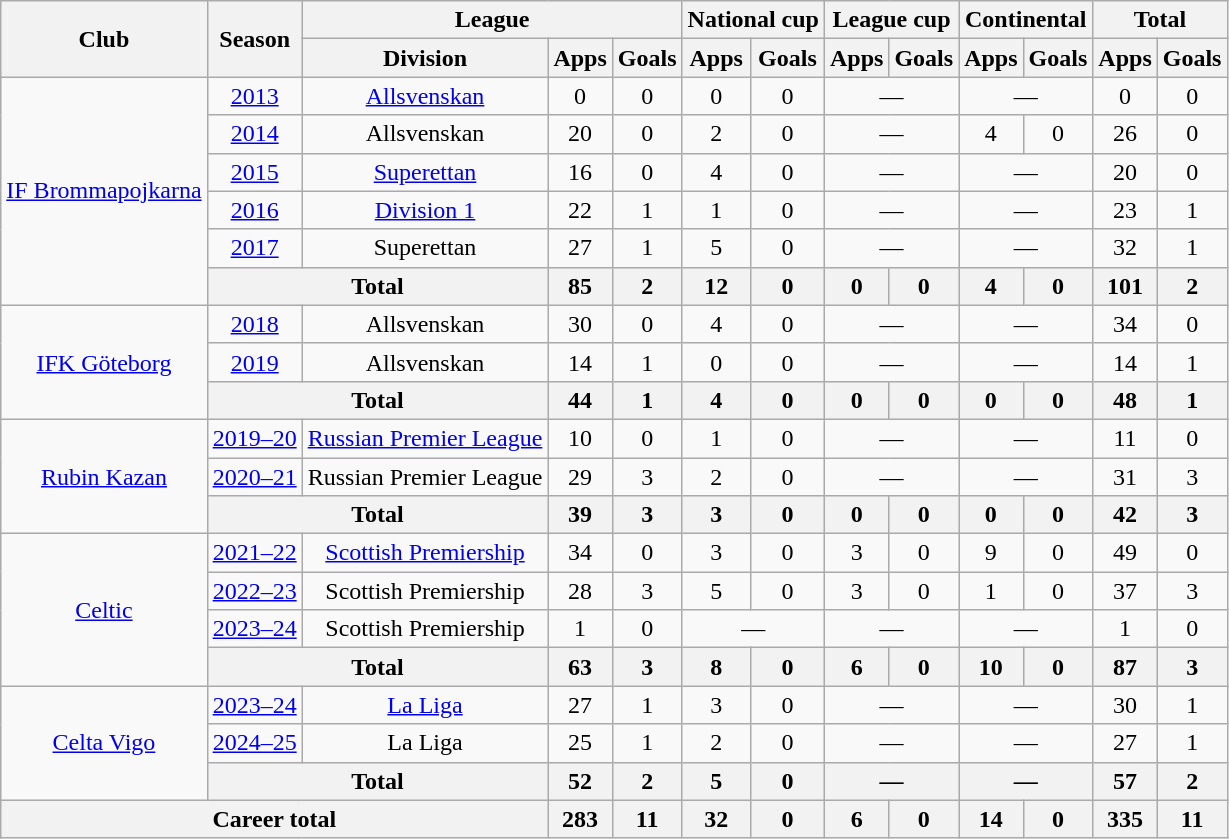<table class="wikitable" style="text-align:center">
<tr>
<th rowspan="2">Club</th>
<th rowspan="2">Season</th>
<th colspan="3">League</th>
<th colspan="2">National cup</th>
<th colspan="2">League cup</th>
<th colspan="2">Continental</th>
<th colspan="2">Total</th>
</tr>
<tr>
<th>Division</th>
<th>Apps</th>
<th>Goals</th>
<th>Apps</th>
<th>Goals</th>
<th>Apps</th>
<th>Goals</th>
<th>Apps</th>
<th>Goals</th>
<th>Apps</th>
<th>Goals</th>
</tr>
<tr>
<td rowspan="6"><a href='#'>IF Brommapojkarna</a></td>
<td><a href='#'>2013</a></td>
<td><a href='#'>Allsvenskan</a></td>
<td>0</td>
<td>0</td>
<td>0</td>
<td>0</td>
<td colspan="2">—</td>
<td colspan="2">—</td>
<td>0</td>
<td>0</td>
</tr>
<tr>
<td><a href='#'>2014</a></td>
<td>Allsvenskan</td>
<td>20</td>
<td>0</td>
<td>2</td>
<td>0</td>
<td colspan="2">—</td>
<td>4</td>
<td>0</td>
<td>26</td>
<td>0</td>
</tr>
<tr>
<td><a href='#'>2015</a></td>
<td><a href='#'>Superettan</a></td>
<td>16</td>
<td>0</td>
<td>4</td>
<td>0</td>
<td colspan="2">—</td>
<td colspan="2">—</td>
<td>20</td>
<td>0</td>
</tr>
<tr>
<td><a href='#'>2016</a></td>
<td><a href='#'>Division 1</a></td>
<td>22</td>
<td>1</td>
<td>1</td>
<td>0</td>
<td colspan="2">—</td>
<td colspan="2">—</td>
<td>23</td>
<td>1</td>
</tr>
<tr>
<td><a href='#'>2017</a></td>
<td>Superettan</td>
<td>27</td>
<td>1</td>
<td>5</td>
<td>0</td>
<td colspan="2">—</td>
<td colspan="2">—</td>
<td>32</td>
<td>1</td>
</tr>
<tr>
<th colspan="2">Total</th>
<th>85</th>
<th>2</th>
<th>12</th>
<th>0</th>
<th>0</th>
<th>0</th>
<th>4</th>
<th>0</th>
<th>101</th>
<th>2</th>
</tr>
<tr>
<td rowspan="3"><a href='#'>IFK Göteborg</a></td>
<td><a href='#'>2018</a></td>
<td>Allsvenskan</td>
<td>30</td>
<td>0</td>
<td>4</td>
<td>0</td>
<td colspan="2">—</td>
<td colspan="2">—</td>
<td>34</td>
<td>0</td>
</tr>
<tr>
<td><a href='#'>2019</a></td>
<td>Allsvenskan</td>
<td>14</td>
<td>1</td>
<td>0</td>
<td>0</td>
<td colspan="2">—</td>
<td colspan="2">—</td>
<td>14</td>
<td>1</td>
</tr>
<tr>
<th colspan="2">Total</th>
<th>44</th>
<th>1</th>
<th>4</th>
<th>0</th>
<th>0</th>
<th>0</th>
<th>0</th>
<th>0</th>
<th>48</th>
<th>1</th>
</tr>
<tr>
<td rowspan="3"><a href='#'>Rubin Kazan</a></td>
<td><a href='#'>2019–20</a></td>
<td><a href='#'>Russian Premier League</a></td>
<td>10</td>
<td>0</td>
<td>1</td>
<td>0</td>
<td colspan="2">—</td>
<td colspan="2">—</td>
<td>11</td>
<td>0</td>
</tr>
<tr>
<td><a href='#'>2020–21</a></td>
<td>Russian Premier League</td>
<td>29</td>
<td>3</td>
<td>2</td>
<td>0</td>
<td colspan="2">—</td>
<td colspan="2">—</td>
<td>31</td>
<td>3</td>
</tr>
<tr>
<th colspan="2">Total</th>
<th>39</th>
<th>3</th>
<th>3</th>
<th>0</th>
<th>0</th>
<th>0</th>
<th>0</th>
<th>0</th>
<th>42</th>
<th>3</th>
</tr>
<tr>
<td rowspan="4"><a href='#'>Celtic</a></td>
<td><a href='#'>2021–22</a></td>
<td><a href='#'>Scottish Premiership</a></td>
<td>34</td>
<td>0</td>
<td>3</td>
<td>0</td>
<td>3</td>
<td>0</td>
<td>9</td>
<td>0</td>
<td>49</td>
<td>0</td>
</tr>
<tr>
<td><a href='#'>2022–23</a></td>
<td>Scottish Premiership</td>
<td>28</td>
<td>3</td>
<td>5</td>
<td>0</td>
<td>3</td>
<td>0</td>
<td>1</td>
<td>0</td>
<td>37</td>
<td>3</td>
</tr>
<tr>
<td><a href='#'>2023–24</a></td>
<td>Scottish Premiership</td>
<td>1</td>
<td>0</td>
<td colspan="2">—</td>
<td colspan="2">—</td>
<td colspan="2">—</td>
<td>1</td>
<td>0</td>
</tr>
<tr>
<th colspan="2">Total</th>
<th>63</th>
<th>3</th>
<th>8</th>
<th>0</th>
<th>6</th>
<th>0</th>
<th>10</th>
<th>0</th>
<th>87</th>
<th>3</th>
</tr>
<tr>
<td rowspan="3"><a href='#'>Celta Vigo</a></td>
<td><a href='#'>2023–24</a></td>
<td><a href='#'>La Liga</a></td>
<td>27</td>
<td>1</td>
<td>3</td>
<td>0</td>
<td colspan="2">—</td>
<td colspan="2">—</td>
<td>30</td>
<td>1</td>
</tr>
<tr>
<td><a href='#'>2024–25</a></td>
<td>La Liga</td>
<td>25</td>
<td>1</td>
<td>2</td>
<td>0</td>
<td colspan="2">—</td>
<td colspan="2">—</td>
<td>27</td>
<td>1</td>
</tr>
<tr>
<th colspan="2">Total</th>
<th>52</th>
<th>2</th>
<th>5</th>
<th>0</th>
<th colspan="2">—</th>
<th colspan="2">—</th>
<th>57</th>
<th>2</th>
</tr>
<tr>
<th colspan="3">Career total</th>
<th>283</th>
<th>11</th>
<th>32</th>
<th>0</th>
<th>6</th>
<th>0</th>
<th>14</th>
<th>0</th>
<th>335</th>
<th>11</th>
</tr>
</table>
